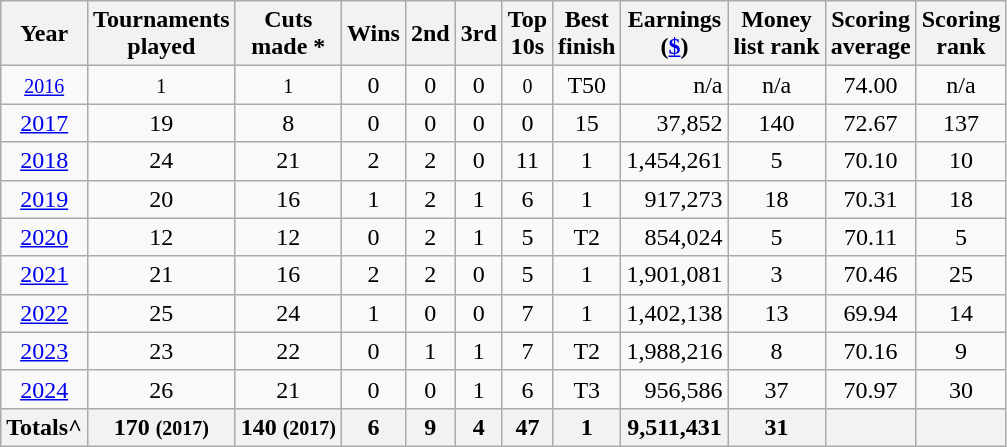<table class="wikitable" style="text-align:center; ">
<tr>
<th>Year</th>
<th>Tournaments <br>played</th>
<th>Cuts <br>made *</th>
<th>Wins</th>
<th>2nd</th>
<th>3rd</th>
<th>Top <br>10s</th>
<th>Best <br>finish</th>
<th>Earnings<br>(<a href='#'>$</a>)</th>
<th>Money<br>list rank</th>
<th>Scoring <br> average</th>
<th>Scoring<br>rank</th>
</tr>
<tr>
<td><small><a href='#'>2016</a></small></td>
<td><small>1</small></td>
<td><small>1</small></td>
<td>0</td>
<td>0</td>
<td>0</td>
<td><small>0</small></td>
<td>T50</td>
<td align=right>n/a</td>
<td>n/a</td>
<td>74.00</td>
<td>n/a</td>
</tr>
<tr>
<td><a href='#'>2017</a></td>
<td>19</td>
<td>8</td>
<td>0</td>
<td>0</td>
<td>0</td>
<td>0</td>
<td>15</td>
<td align=right>37,852</td>
<td>140</td>
<td>72.67</td>
<td>137</td>
</tr>
<tr>
<td><a href='#'>2018</a></td>
<td>24</td>
<td>21</td>
<td>2</td>
<td>2</td>
<td>0</td>
<td>11</td>
<td>1</td>
<td align=right>1,454,261</td>
<td>5</td>
<td>70.10</td>
<td>10</td>
</tr>
<tr>
<td><a href='#'>2019</a></td>
<td>20</td>
<td>16</td>
<td>1</td>
<td>2</td>
<td>1</td>
<td>6</td>
<td>1</td>
<td align=right>917,273</td>
<td>18</td>
<td>70.31</td>
<td>18</td>
</tr>
<tr>
<td><a href='#'>2020</a></td>
<td>12</td>
<td>12</td>
<td>0</td>
<td>2</td>
<td>1</td>
<td>5</td>
<td>T2</td>
<td align=right>854,024</td>
<td>5</td>
<td>70.11</td>
<td>5</td>
</tr>
<tr>
<td><a href='#'>2021</a></td>
<td>21</td>
<td>16</td>
<td>2</td>
<td>2</td>
<td>0</td>
<td>5</td>
<td>1</td>
<td align=right>1,901,081</td>
<td>3</td>
<td>70.46</td>
<td>25</td>
</tr>
<tr>
<td><a href='#'>2022</a></td>
<td>25</td>
<td>24</td>
<td>1</td>
<td>0</td>
<td>0</td>
<td>7</td>
<td>1</td>
<td align=right>1,402,138</td>
<td>13</td>
<td>69.94</td>
<td>14</td>
</tr>
<tr>
<td><a href='#'>2023</a></td>
<td>23</td>
<td>22</td>
<td>0</td>
<td>1</td>
<td>1</td>
<td>7</td>
<td>T2</td>
<td align=right>1,988,216</td>
<td>8</td>
<td>70.16</td>
<td>9</td>
</tr>
<tr>
<td><a href='#'>2024</a></td>
<td>26</td>
<td>21</td>
<td>0</td>
<td>0</td>
<td>1</td>
<td>6</td>
<td>T3</td>
<td align=right>956,586</td>
<td>37</td>
<td>70.97</td>
<td>30</td>
</tr>
<tr>
<th>Totals^</th>
<th>170 <small>(2017)</small> </th>
<th>140 <small>(2017)</small> </th>
<th>6 </th>
<th>9 </th>
<th>4 </th>
<th>47 </th>
<th>1 </th>
<th align=right>9,511,431 </th>
<th>31 </th>
<th></th>
<th></th>
</tr>
</table>
